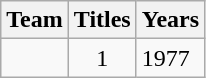<table class="wikitable sortable" style="text-align:center">
<tr>
<th>Team</th>
<th>Titles</th>
<th>Years</th>
</tr>
<tr>
<td style=><strong></strong></td>
<td>1</td>
<td align=left>1977</td>
</tr>
</table>
